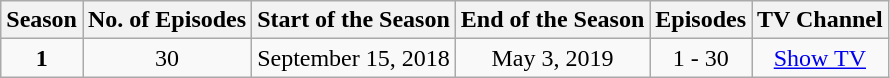<table class="wikitable">
<tr>
<th>Season</th>
<th>No. of Episodes</th>
<th>Start of the Season</th>
<th>End of the Season</th>
<th>Episodes</th>
<th>TV Channel</th>
</tr>
<tr>
<td align="center"><strong>1</strong></td>
<td align="center">30</td>
<td align="center">September 15, 2018</td>
<td align="center">May 3, 2019</td>
<td align="center">1 - 30</td>
<td align="center"><a href='#'>Show TV</a></td>
</tr>
</table>
